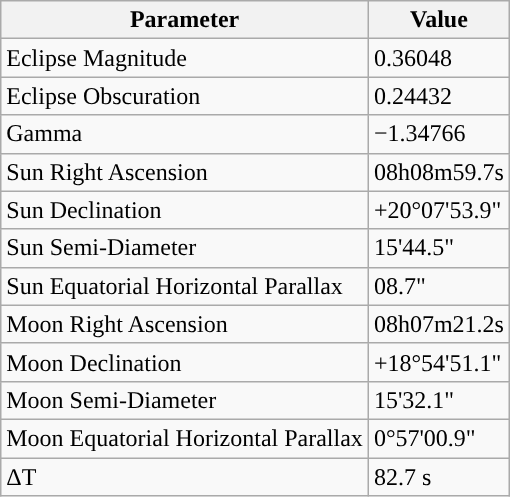<table class="wikitable">
<tr>
<th>Parameter</th>
<th>Value</th>
</tr>
<tr>
<td>Eclipse Magnitude</td>
<td>0.36048</td>
</tr>
<tr>
<td>Eclipse Obscuration</td>
<td>0.24432</td>
</tr>
<tr>
<td>Gamma</td>
<td>−1.34766</td>
</tr>
<tr>
<td>Sun Right Ascension</td>
<td>08h08m59.7s</td>
</tr>
<tr>
<td>Sun Declination</td>
<td>+20°07'53.9"</td>
</tr>
<tr>
<td>Sun Semi-Diameter</td>
<td>15'44.5"</td>
</tr>
<tr>
<td>Sun Equatorial Horizontal Parallax</td>
<td>08.7"</td>
</tr>
<tr>
<td>Moon Right Ascension</td>
<td>08h07m21.2s</td>
</tr>
<tr>
<td>Moon Declination</td>
<td>+18°54'51.1"</td>
</tr>
<tr>
<td>Moon Semi-Diameter</td>
<td>15'32.1"</td>
</tr>
<tr>
<td>Moon Equatorial Horizontal Parallax</td>
<td>0°57'00.9"</td>
</tr>
<tr>
<td>ΔT</td>
<td>82.7 s</td>
</tr>
</table>
